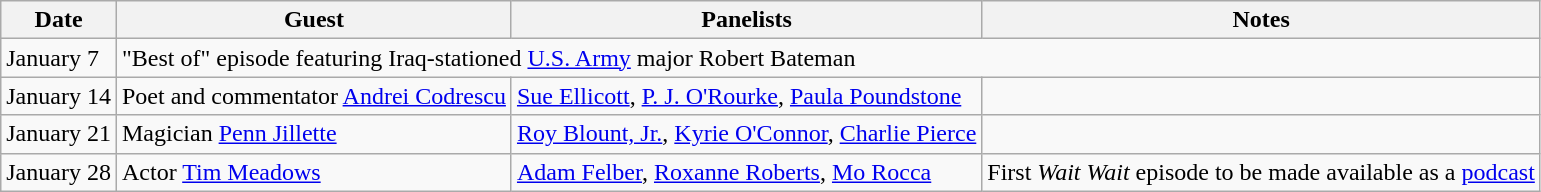<table class="wikitable">
<tr>
<th>Date</th>
<th>Guest</th>
<th>Panelists</th>
<th>Notes</th>
</tr>
<tr>
<td>January 7</td>
<td colspan=3>"Best of" episode featuring Iraq-stationed <a href='#'>U.S. Army</a> major Robert Bateman</td>
</tr>
<tr>
<td>January 14</td>
<td>Poet and commentator <a href='#'>Andrei Codrescu</a></td>
<td><a href='#'>Sue Ellicott</a>, <a href='#'>P. J. O'Rourke</a>, <a href='#'>Paula Poundstone</a></td>
<td></td>
</tr>
<tr>
<td>January 21</td>
<td>Magician <a href='#'>Penn Jillette</a></td>
<td><a href='#'>Roy Blount, Jr.</a>, <a href='#'>Kyrie O'Connor</a>, <a href='#'>Charlie Pierce</a></td>
<td></td>
</tr>
<tr>
<td>January 28</td>
<td>Actor <a href='#'>Tim Meadows</a></td>
<td><a href='#'>Adam Felber</a>, <a href='#'>Roxanne Roberts</a>, <a href='#'>Mo Rocca</a></td>
<td>First <em>Wait Wait</em> episode to be made available as a <a href='#'>podcast</a></td>
</tr>
</table>
